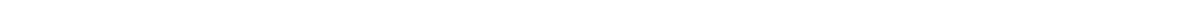<table style="width:1000px; text-align:center;">
<tr style="color:white;">
<td style="background:"><strong>35.11</strong>%</td>
<td style="background:">28.09%</td>
<td style="background:">10.15%</td>
<td style="background:">24.67%</td>
<td style="background:"></td>
</tr>
<tr>
<td></td>
<td></td>
<td></td>
<td></td>
<td></td>
</tr>
</table>
